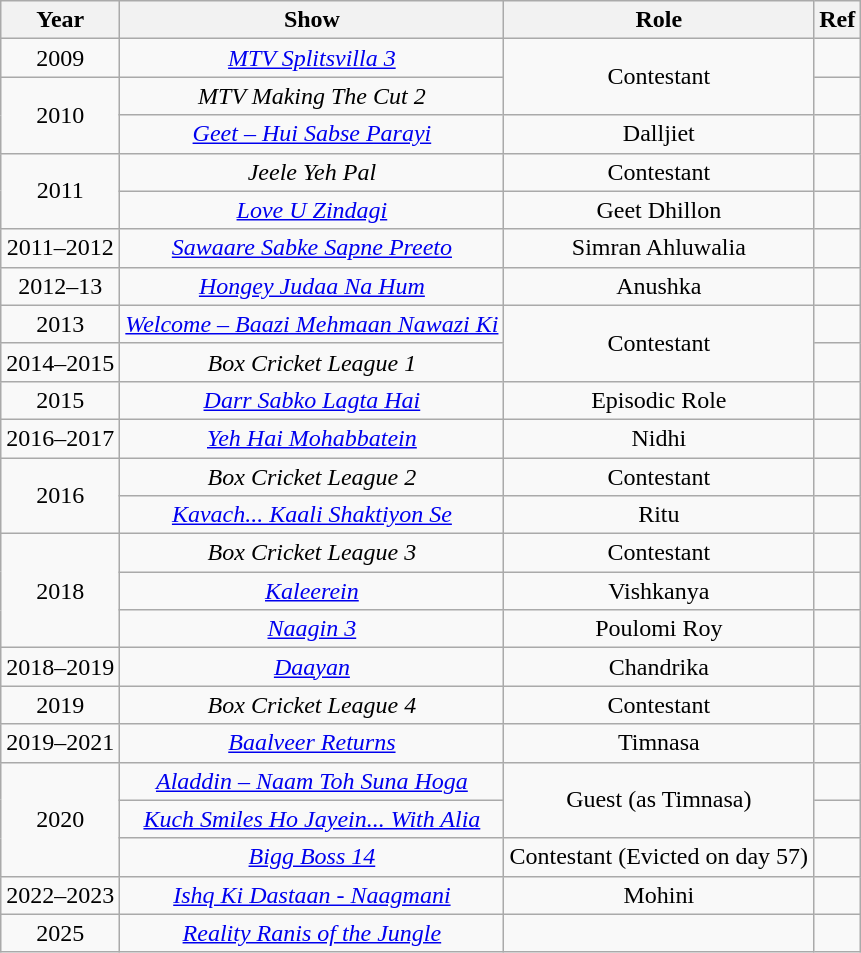<table class="wikitable" style="text-align:center;">
<tr>
<th>Year</th>
<th>Show</th>
<th>Role</th>
<th>Ref</th>
</tr>
<tr>
<td>2009</td>
<td><em><a href='#'>MTV Splitsvilla 3</a></em></td>
<td rowspan="2">Contestant</td>
<td></td>
</tr>
<tr>
<td rowspan="2">2010</td>
<td><em>MTV Making The Cut 2</em></td>
<td></td>
</tr>
<tr>
<td><em><a href='#'>Geet – Hui Sabse Parayi</a></em></td>
<td>Dalljiet</td>
<td></td>
</tr>
<tr>
<td rowspan="2">2011</td>
<td><em>Jeele Yeh Pal</em></td>
<td>Contestant</td>
<td></td>
</tr>
<tr>
<td><em><a href='#'>Love U Zindagi</a></em></td>
<td>Geet Dhillon</td>
<td></td>
</tr>
<tr>
<td>2011–2012</td>
<td><em><a href='#'>Sawaare Sabke Sapne Preeto</a></em></td>
<td>Simran Ahluwalia</td>
<td></td>
</tr>
<tr>
<td>2012–13</td>
<td><em><a href='#'>Hongey Judaa Na Hum</a></em></td>
<td>Anushka</td>
<td></td>
</tr>
<tr>
<td>2013</td>
<td><em><a href='#'>Welcome – Baazi Mehmaan Nawazi Ki</a></em></td>
<td rowspan="2">Contestant</td>
<td></td>
</tr>
<tr>
<td>2014–2015</td>
<td><em>Box Cricket League 1</em></td>
<td></td>
</tr>
<tr>
<td>2015</td>
<td><em><a href='#'>Darr Sabko Lagta Hai</a></em></td>
<td>Episodic Role</td>
<td></td>
</tr>
<tr>
<td>2016–2017</td>
<td><em><a href='#'>Yeh Hai Mohabbatein</a></em></td>
<td>Nidhi</td>
<td></td>
</tr>
<tr>
<td rowspan="2">2016</td>
<td><em>Box Cricket League 2</em></td>
<td>Contestant</td>
<td></td>
</tr>
<tr>
<td><em><a href='#'>Kavach... Kaali Shaktiyon Se</a></em></td>
<td>Ritu</td>
<td></td>
</tr>
<tr>
<td rowspan="3">2018</td>
<td><em>Box Cricket League 3</em></td>
<td>Contestant</td>
<td></td>
</tr>
<tr>
<td><em><a href='#'>Kaleerein</a></em></td>
<td>Vishkanya</td>
<td></td>
</tr>
<tr>
<td><em><a href='#'>Naagin 3</a></em></td>
<td>Poulomi Roy</td>
<td></td>
</tr>
<tr>
<td>2018–2019</td>
<td><em><a href='#'>Daayan</a></em></td>
<td>Chandrika</td>
<td></td>
</tr>
<tr>
<td>2019</td>
<td><em>Box Cricket League 4</em></td>
<td>Contestant</td>
<td></td>
</tr>
<tr>
<td>2019–2021</td>
<td><em><a href='#'>Baalveer Returns</a></em></td>
<td>Timnasa</td>
<td></td>
</tr>
<tr>
<td rowspan="3">2020</td>
<td><em><a href='#'>Aladdin – Naam Toh Suna Hoga</a></em></td>
<td rowspan="2">Guest (as Timnasa)</td>
<td></td>
</tr>
<tr>
<td><em><a href='#'>Kuch Smiles Ho Jayein... With Alia</a></em></td>
<td></td>
</tr>
<tr>
<td><em><a href='#'>Bigg Boss 14</a></em></td>
<td>Contestant (Evicted on day 57)</td>
<td></td>
</tr>
<tr>
<td>2022–2023</td>
<td><em><a href='#'>Ishq Ki Dastaan - Naagmani</a></em></td>
<td>Mohini</td>
<td></td>
</tr>
<tr>
<td>2025</td>
<td><em><a href='#'>Reality Ranis of the Jungle</a></em></td>
<td></td>
<td></td>
</tr>
</table>
